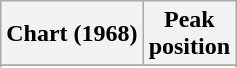<table class="wikitable sortable plainrowheaders" style="text-align:center">
<tr>
<th scope="col">Chart (1968)</th>
<th scope="col">Peak<br>position</th>
</tr>
<tr>
</tr>
<tr>
</tr>
</table>
